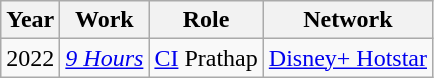<table class="wikitable">
<tr>
<th>Year</th>
<th>Work</th>
<th>Role</th>
<th>Network</th>
</tr>
<tr>
<td>2022</td>
<td><em><a href='#'>9 Hours</a></em></td>
<td><a href='#'>CI</a> Prathap</td>
<td><a href='#'>Disney+ Hotstar</a></td>
</tr>
</table>
